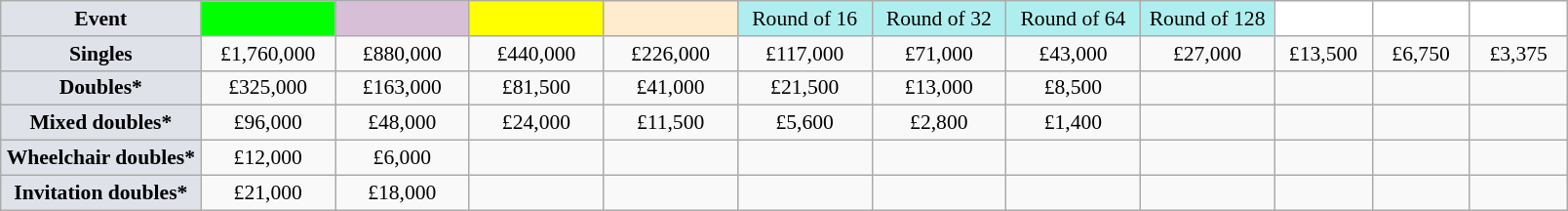<table class=wikitable style="font-size:90%;text-align:center">
<tr>
<td style="width:130px; background:#dfe2e9;"><strong>Event</strong></td>
<td style="width:85px; background:lime;"><strong></strong></td>
<td style="width:85px; background:thistle;"></td>
<td style="width:85px; background:#ff0;"></td>
<td style="width:85px; background:#ffebcd;"></td>
<td style="width:85px; background:#afeeee;">Round of 16</td>
<td style="width:85px; background:#afeeee;">Round of 32</td>
<td style="width:85px; background:#afeeee;">Round of 64</td>
<td style="width:85px; background:#afeeee;">Round of 128</td>
<td style="width:60px; background:#ffffff;"></td>
<td style="width:60px; background:#ffffff;"></td>
<td style="width:60px; background:#ffffff;"></td>
</tr>
<tr>
<td style="background:#dfe2e9;"><strong>Singles</strong></td>
<td>£1,760,000</td>
<td>£880,000</td>
<td>£440,000</td>
<td>£226,000</td>
<td>£117,000</td>
<td>£71,000</td>
<td>£43,000</td>
<td>£27,000</td>
<td>£13,500</td>
<td>£6,750</td>
<td>£3,375</td>
</tr>
<tr>
<td style="background:#dfe2e9;"><strong>Doubles*</strong></td>
<td>£325,000</td>
<td>£163,000</td>
<td>£81,500</td>
<td>£41,000</td>
<td>£21,500</td>
<td>£13,000</td>
<td>£8,500</td>
<td></td>
<td></td>
<td></td>
<td></td>
</tr>
<tr>
<td style="background:#dfe2e9;"><strong>Mixed doubles*</strong></td>
<td>£96,000</td>
<td>£48,000</td>
<td>£24,000</td>
<td>£11,500</td>
<td>£5,600</td>
<td>£2,800</td>
<td>£1,400</td>
<td></td>
<td></td>
<td></td>
<td></td>
</tr>
<tr>
<td style="background:#dfe2e9;"><strong>Wheelchair doubles*</strong></td>
<td>£12,000</td>
<td>£6,000</td>
<td></td>
<td></td>
<td></td>
<td></td>
<td></td>
<td></td>
<td></td>
<td></td>
<td></td>
</tr>
<tr>
<td style="background:#dfe2e9;"><strong>Invitation doubles*</strong></td>
<td>£21,000</td>
<td>£18,000</td>
<td></td>
<td></td>
<td></td>
<td></td>
<td></td>
<td></td>
<td></td>
<td></td>
<td></td>
</tr>
</table>
